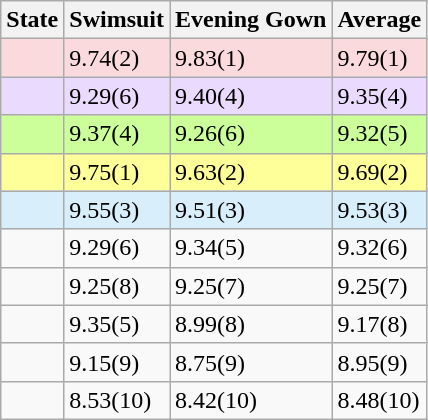<table class="wikitable sortable collapsible">
<tr>
<th>State</th>
<th>Swimsuit</th>
<th>Evening Gown</th>
<th>Average</th>
</tr>
<tr>
<td style="background-color:#FADADD;"></td>
<td style="background-color:#FADADD;">9.74(2)</td>
<td style="background-color:#FADADD;">9.83(1)</td>
<td style="background-color:#FADADD;">9.79(1)</td>
</tr>
<tr>
<td style="background-color:#eadafd;"></td>
<td style="background-color:#eadafd;">9.29(6)</td>
<td style="background-color:#eadafd;">9.40(4)</td>
<td style="background-color:#eadafd;">9.35(4)</td>
</tr>
<tr>
<td style="background-color:#ccff99;"></td>
<td style="background-color:#ccff99;">9.37(4)</td>
<td style="background-color:#ccff99;">9.26(6)</td>
<td style="background-color:#ccff99;">9.32(5)</td>
</tr>
<tr>
<td style="background-color:#ffff99;"></td>
<td style="background-color:#ffff99;">9.75(1)</td>
<td style="background-color:#ffff99;">9.63(2)</td>
<td style="background-color:#ffff99;">9.69(2)</td>
</tr>
<tr>
<td style="background-color:#d9eefb;"></td>
<td style="background-color:#d9eefb;">9.55(3)</td>
<td style="background-color:#d9eefb;">9.51(3)</td>
<td style="background-color:#d9eefb;">9.53(3)</td>
</tr>
<tr>
<td></td>
<td>9.29(6)</td>
<td>9.34(5)</td>
<td>9.32(6)</td>
</tr>
<tr>
<td></td>
<td>9.25(8)</td>
<td>9.25(7)</td>
<td>9.25(7)</td>
</tr>
<tr>
<td></td>
<td>9.35(5)</td>
<td>8.99(8)</td>
<td>9.17(8)</td>
</tr>
<tr>
<td></td>
<td>9.15(9)</td>
<td>8.75(9)</td>
<td>8.95(9)</td>
</tr>
<tr>
<td></td>
<td>8.53(10)</td>
<td>8.42(10)</td>
<td>8.48(10)</td>
</tr>
</table>
